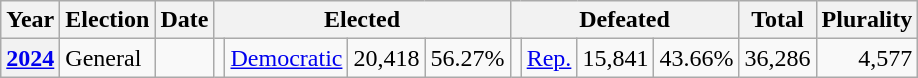<table class="wikitable">
<tr>
<th>Year</th>
<th>Election</th>
<th>Date</th>
<th colspan="4">Elected</th>
<th colspan="4">Defeated</th>
<th>Total</th>
<th>Plurality</th>
</tr>
<tr>
<th valign="top"><a href='#'>2024</a></th>
<td valign="top">General</td>
<td valign="top"></td>
<td valign="top"></td>
<td valign="top" ><a href='#'>Democratic</a></td>
<td align="right" valign="top">20,418</td>
<td align="right" valign="top">56.27%</td>
<td valign="top"></td>
<td valign="top" ><a href='#'>Rep.</a></td>
<td align="right" valign="top">15,841</td>
<td align="right" valign="top">43.66%</td>
<td align="right" valign="top">36,286</td>
<td align="right" valign="top">4,577</td>
</tr>
</table>
